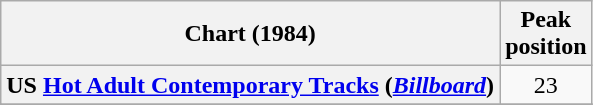<table class="wikitable sortable plainrowheaders">
<tr>
<th scope="col">Chart (1984)</th>
<th scope="col">Peak<br>position</th>
</tr>
<tr>
<th scope="row">US <a href='#'>Hot Adult Contemporary Tracks</a> (<em><a href='#'>Billboard</a></em>)</th>
<td align="center">23</td>
</tr>
<tr>
</tr>
<tr>
</tr>
</table>
